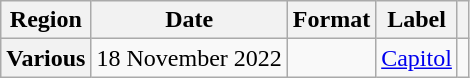<table class="wikitable plainrowheaders">
<tr>
<th scope="col">Region</th>
<th scope="col">Date</th>
<th scope="col">Format</th>
<th scope="col">Label</th>
<th scope="col"></th>
</tr>
<tr>
<th scope="row">Various</th>
<td>18 November 2022</td>
<td></td>
<td><a href='#'>Capitol</a></td>
<td style="text-align:center;"></td>
</tr>
</table>
